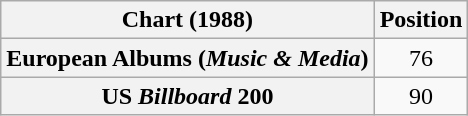<table class="wikitable plainrowheaders" style="text-align:center">
<tr>
<th scope="col">Chart (1988)</th>
<th scope="col">Position</th>
</tr>
<tr>
<th scope="row">European Albums (<em>Music & Media</em>)</th>
<td>76</td>
</tr>
<tr>
<th scope="row">US <em>Billboard</em> 200</th>
<td>90</td>
</tr>
</table>
